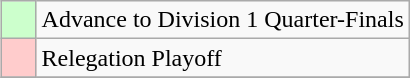<table class="wikitable" align="right">
<tr>
<td style="background:#cfc;">    </td>
<td>Advance to Division 1 Quarter-Finals</td>
</tr>
<tr>
<td style="background:#ffcccc;">    </td>
<td>Relegation Playoff</td>
</tr>
<tr>
</tr>
</table>
